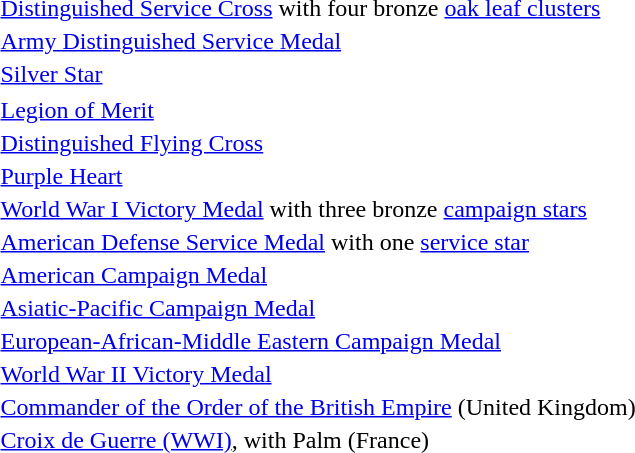<table>
<tr>
<td></td>
<td><a href='#'>Distinguished Service Cross</a> with four bronze <a href='#'>oak leaf clusters</a></td>
</tr>
<tr>
<td></td>
<td><a href='#'>Army Distinguished Service Medal</a></td>
</tr>
<tr>
<td></td>
<td><a href='#'>Silver Star</a></td>
</tr>
<tr>
</tr>
<tr>
<td></td>
<td><a href='#'>Legion of Merit</a></td>
</tr>
<tr>
<td></td>
<td><a href='#'>Distinguished Flying Cross</a></td>
</tr>
<tr>
<td></td>
<td><a href='#'>Purple Heart</a></td>
</tr>
<tr>
<td></td>
<td><a href='#'>World War I Victory Medal</a> with three bronze <a href='#'>campaign stars</a></td>
</tr>
<tr>
<td></td>
<td><a href='#'>American Defense Service Medal</a> with one <a href='#'>service star</a></td>
</tr>
<tr>
<td></td>
<td><a href='#'>American Campaign Medal</a></td>
</tr>
<tr>
<td></td>
<td><a href='#'>Asiatic-Pacific Campaign Medal</a></td>
</tr>
<tr>
<td></td>
<td><a href='#'>European-African-Middle Eastern Campaign Medal</a></td>
</tr>
<tr>
<td></td>
<td><a href='#'>World War II Victory Medal</a></td>
</tr>
<tr>
<td></td>
<td><a href='#'>Commander of the Order of the British Empire</a> (United Kingdom)</td>
</tr>
<tr>
<td></td>
<td><a href='#'>Croix de Guerre (WWI)</a>, with Palm (France)</td>
</tr>
</table>
